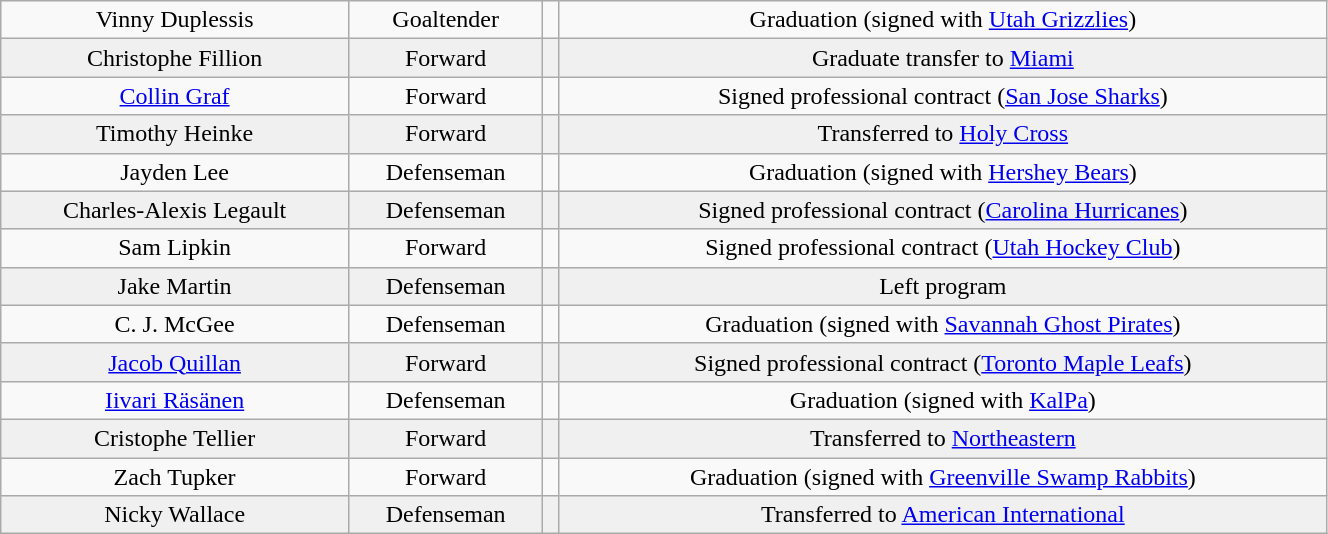<table class="wikitable" width="70%">
<tr align="center" bgcolor="">
<td>Vinny Duplessis</td>
<td>Goaltender</td>
<td></td>
<td>Graduation (signed with <a href='#'>Utah Grizzlies</a>)</td>
</tr>
<tr align="center" bgcolor="f0f0f0">
<td>Christophe Fillion</td>
<td>Forward</td>
<td></td>
<td>Graduate transfer to <a href='#'>Miami</a></td>
</tr>
<tr align="center" bgcolor="">
<td><a href='#'>Collin Graf</a></td>
<td>Forward</td>
<td></td>
<td>Signed professional contract (<a href='#'>San Jose Sharks</a>)</td>
</tr>
<tr align="center" bgcolor="f0f0f0">
<td>Timothy Heinke</td>
<td>Forward</td>
<td></td>
<td>Transferred to <a href='#'>Holy Cross</a></td>
</tr>
<tr align="center" bgcolor="">
<td>Jayden Lee</td>
<td>Defenseman</td>
<td></td>
<td>Graduation (signed with <a href='#'>Hershey Bears</a>)</td>
</tr>
<tr align="center" bgcolor="f0f0f0">
<td>Charles-Alexis Legault</td>
<td>Defenseman</td>
<td></td>
<td>Signed professional contract (<a href='#'>Carolina Hurricanes</a>)</td>
</tr>
<tr align="center" bgcolor="">
<td>Sam Lipkin</td>
<td>Forward</td>
<td></td>
<td>Signed professional contract (<a href='#'>Utah Hockey Club</a>)</td>
</tr>
<tr align="center" bgcolor="f0f0f0">
<td>Jake Martin</td>
<td>Defenseman</td>
<td></td>
<td>Left program</td>
</tr>
<tr align="center" bgcolor="">
<td>C. J. McGee</td>
<td>Defenseman</td>
<td></td>
<td>Graduation (signed with <a href='#'>Savannah Ghost Pirates</a>)</td>
</tr>
<tr align="center" bgcolor="f0f0f0">
<td><a href='#'>Jacob Quillan</a></td>
<td>Forward</td>
<td></td>
<td>Signed professional contract (<a href='#'>Toronto Maple Leafs</a>)</td>
</tr>
<tr align="center" bgcolor="">
<td><a href='#'>Iivari Räsänen</a></td>
<td>Defenseman</td>
<td></td>
<td>Graduation (signed with <a href='#'>KalPa</a>)</td>
</tr>
<tr align="center" bgcolor="f0f0f0">
<td>Cristophe Tellier</td>
<td>Forward</td>
<td></td>
<td>Transferred to <a href='#'>Northeastern</a></td>
</tr>
<tr align="center" bgcolor="">
<td>Zach Tupker</td>
<td>Forward</td>
<td></td>
<td>Graduation (signed with <a href='#'>Greenville Swamp Rabbits</a>)</td>
</tr>
<tr align="center" bgcolor="f0f0f0">
<td>Nicky Wallace</td>
<td>Defenseman</td>
<td></td>
<td>Transferred to <a href='#'>American International</a></td>
</tr>
</table>
